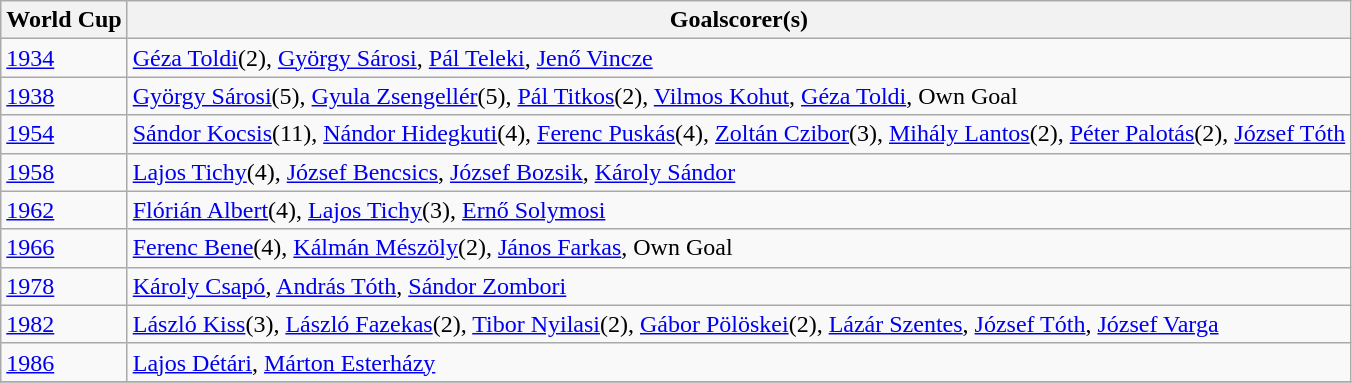<table class="wikitable">
<tr>
<th>World Cup</th>
<th>Goalscorer(s)</th>
</tr>
<tr>
<td><a href='#'>1934</a></td>
<td align=left><a href='#'>Géza Toldi</a>(2), <a href='#'>György Sárosi</a>, <a href='#'>Pál Teleki</a>, <a href='#'>Jenő Vincze</a></td>
</tr>
<tr>
<td><a href='#'>1938</a></td>
<td align=left><a href='#'>György Sárosi</a>(5), <a href='#'>Gyula Zsengellér</a>(5), <a href='#'>Pál Titkos</a>(2), <a href='#'>Vilmos Kohut</a>, <a href='#'>Géza Toldi</a>, Own Goal</td>
</tr>
<tr>
<td><a href='#'>1954</a></td>
<td align=left><a href='#'>Sándor Kocsis</a>(11), <a href='#'>Nándor Hidegkuti</a>(4), <a href='#'>Ferenc Puskás</a>(4), <a href='#'>Zoltán Czibor</a>(3), <a href='#'>Mihály Lantos</a>(2), <a href='#'>Péter Palotás</a>(2), <a href='#'>József Tóth</a></td>
</tr>
<tr>
<td><a href='#'>1958</a></td>
<td align=left><a href='#'>Lajos Tichy</a>(4), <a href='#'>József Bencsics</a>, <a href='#'>József Bozsik</a>, <a href='#'>Károly Sándor</a></td>
</tr>
<tr>
<td><a href='#'>1962</a></td>
<td align=left><a href='#'>Flórián Albert</a>(4), <a href='#'>Lajos Tichy</a>(3), <a href='#'>Ernő Solymosi</a></td>
</tr>
<tr>
<td><a href='#'>1966</a></td>
<td align=left><a href='#'>Ferenc Bene</a>(4), <a href='#'>Kálmán Mészöly</a>(2), <a href='#'>János Farkas</a>, Own Goal</td>
</tr>
<tr>
<td><a href='#'>1978</a></td>
<td align=left><a href='#'>Károly Csapó</a>, <a href='#'>András Tóth</a>, <a href='#'>Sándor Zombori</a></td>
</tr>
<tr>
<td><a href='#'>1982</a></td>
<td align=left><a href='#'>László Kiss</a>(3), <a href='#'>László Fazekas</a>(2), <a href='#'>Tibor Nyilasi</a>(2), <a href='#'>Gábor Pölöskei</a>(2), <a href='#'>Lázár Szentes</a>, <a href='#'>József Tóth</a>, <a href='#'>József Varga</a></td>
</tr>
<tr>
<td><a href='#'>1986</a></td>
<td align=left><a href='#'>Lajos Détári</a>, <a href='#'>Márton Esterházy</a></td>
</tr>
<tr>
</tr>
</table>
